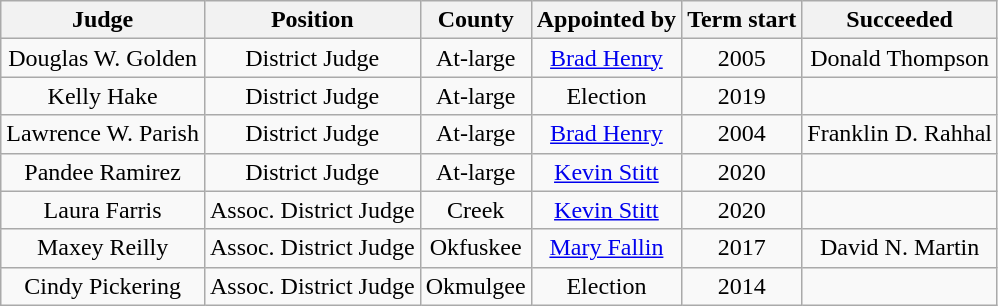<table class="wikitable sortable" style="text-align:center">
<tr>
<th>Judge</th>
<th>Position</th>
<th>County</th>
<th>Appointed by</th>
<th>Term start</th>
<th>Succeeded</th>
</tr>
<tr>
<td>Douglas W. Golden</td>
<td>District Judge</td>
<td>At-large</td>
<td><a href='#'>Brad Henry</a></td>
<td>2005</td>
<td>Donald Thompson</td>
</tr>
<tr>
<td>Kelly Hake</td>
<td>District Judge</td>
<td>At-large</td>
<td>Election</td>
<td>2019</td>
<td></td>
</tr>
<tr>
<td>Lawrence W. Parish</td>
<td>District Judge</td>
<td>At-large</td>
<td><a href='#'>Brad Henry</a></td>
<td>2004</td>
<td>Franklin D. Rahhal</td>
</tr>
<tr>
<td>Pandee Ramirez</td>
<td>District Judge</td>
<td>At-large</td>
<td><a href='#'>Kevin Stitt</a></td>
<td>2020</td>
<td></td>
</tr>
<tr>
<td>Laura Farris</td>
<td>Assoc. District Judge</td>
<td>Creek</td>
<td><a href='#'>Kevin Stitt</a></td>
<td>2020</td>
<td></td>
</tr>
<tr>
<td>Maxey Reilly</td>
<td>Assoc. District Judge</td>
<td>Okfuskee</td>
<td><a href='#'>Mary Fallin</a></td>
<td>2017</td>
<td>David N. Martin</td>
</tr>
<tr>
<td>Cindy Pickering</td>
<td>Assoc. District Judge</td>
<td>Okmulgee</td>
<td>Election</td>
<td>2014</td>
<td></td>
</tr>
</table>
